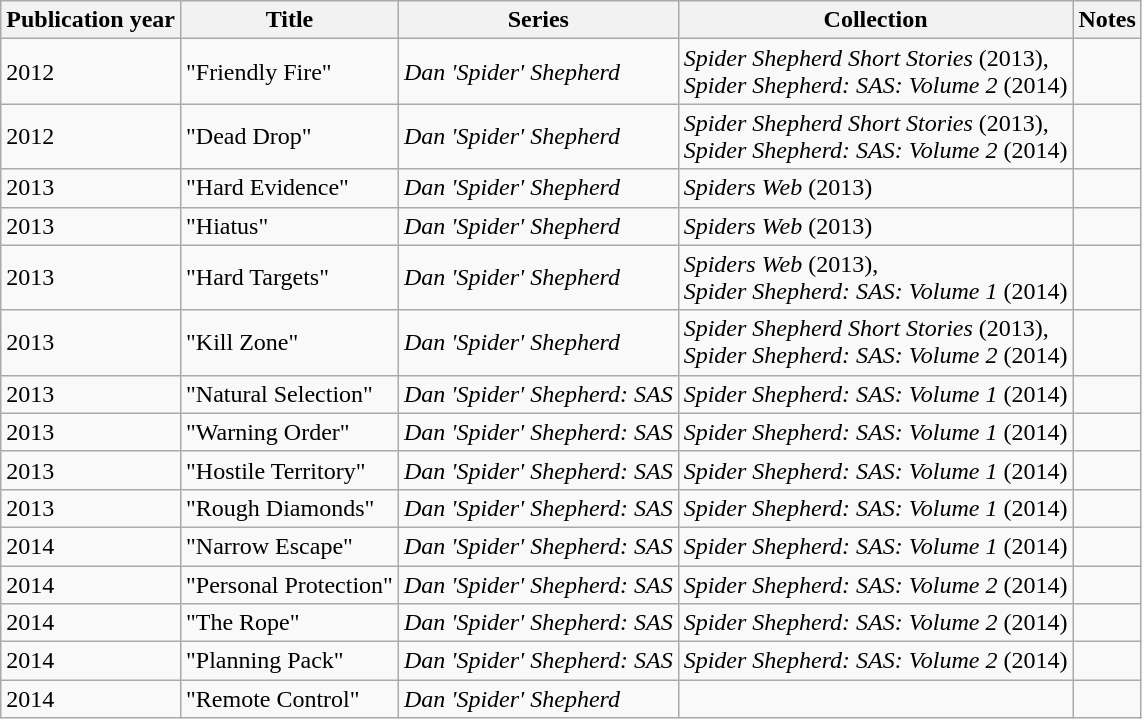<table class="wikitable plainrowheaders sortable">
<tr>
<th>Publication year</th>
<th>Title</th>
<th>Series</th>
<th>Collection</th>
<th>Notes</th>
</tr>
<tr>
<td>2012</td>
<td>"Friendly Fire"</td>
<td><em>Dan 'Spider' Shepherd</em></td>
<td><em>Spider Shepherd Short Stories</em> (2013),<br><em>Spider Shepherd: SAS: Volume 2</em> (2014)</td>
<td></td>
</tr>
<tr>
<td>2012</td>
<td>"Dead Drop"</td>
<td><em>Dan 'Spider' Shepherd</em></td>
<td><em>Spider Shepherd Short Stories</em> (2013),<br><em>Spider Shepherd: SAS: Volume 2</em> (2014)</td>
<td></td>
</tr>
<tr>
<td>2013</td>
<td>"Hard Evidence"</td>
<td><em>Dan 'Spider' Shepherd</em></td>
<td><em>Spiders Web</em> (2013)</td>
<td></td>
</tr>
<tr>
<td>2013</td>
<td>"Hiatus"</td>
<td><em>Dan 'Spider' Shepherd</em></td>
<td><em>Spiders Web</em> (2013)</td>
<td></td>
</tr>
<tr>
<td>2013</td>
<td>"Hard Targets"</td>
<td><em>Dan 'Spider' Shepherd</em></td>
<td><em>Spiders Web</em> (2013),<br><em>Spider Shepherd: SAS: Volume 1</em> (2014)</td>
<td></td>
</tr>
<tr>
<td>2013</td>
<td>"Kill Zone"</td>
<td><em>Dan 'Spider' Shepherd</em></td>
<td><em>Spider Shepherd Short Stories</em> (2013),<br><em>Spider Shepherd: SAS: Volume 2</em> (2014)</td>
<td></td>
</tr>
<tr>
<td>2013</td>
<td>"Natural Selection"</td>
<td><em>Dan 'Spider' Shepherd: SAS</em></td>
<td><em>Spider Shepherd: SAS: Volume 1</em> (2014)</td>
<td></td>
</tr>
<tr>
<td>2013</td>
<td>"Warning Order"</td>
<td><em>Dan 'Spider' Shepherd: SAS</em></td>
<td><em>Spider Shepherd: SAS: Volume 1</em> (2014)</td>
<td></td>
</tr>
<tr>
<td>2013</td>
<td>"Hostile Territory"</td>
<td><em>Dan 'Spider' Shepherd: SAS</em></td>
<td><em>Spider Shepherd: SAS: Volume 1</em> (2014)</td>
<td></td>
</tr>
<tr>
<td>2013</td>
<td>"Rough Diamonds"</td>
<td><em>Dan 'Spider' Shepherd: SAS</em></td>
<td><em>Spider Shepherd: SAS: Volume 1</em> (2014)</td>
<td></td>
</tr>
<tr>
<td scope="row">2014</td>
<td>"Narrow Escape"</td>
<td><em>Dan 'Spider' Shepherd: SAS</em></td>
<td><em>Spider Shepherd: SAS: Volume 1</em> (2014)</td>
<td></td>
</tr>
<tr>
<td scope="row">2014</td>
<td>"Personal Protection"</td>
<td><em>Dan 'Spider' Shepherd: SAS</em></td>
<td><em>Spider Shepherd: SAS: Volume 2</em> (2014)</td>
<td></td>
</tr>
<tr>
<td scope="row">2014</td>
<td>"The Rope"</td>
<td><em>Dan 'Spider' Shepherd: SAS</em></td>
<td><em>Spider Shepherd: SAS: Volume 2</em> (2014)</td>
<td></td>
</tr>
<tr>
<td scope="row">2014</td>
<td>"Planning Pack"</td>
<td><em>Dan 'Spider' Shepherd: SAS</em></td>
<td><em>Spider Shepherd: SAS: Volume 2</em> (2014)</td>
<td></td>
</tr>
<tr>
<td scope="row">2014</td>
<td>"Remote Control"</td>
<td><em>Dan 'Spider' Shepherd</em></td>
<td></td>
<td></td>
</tr>
</table>
